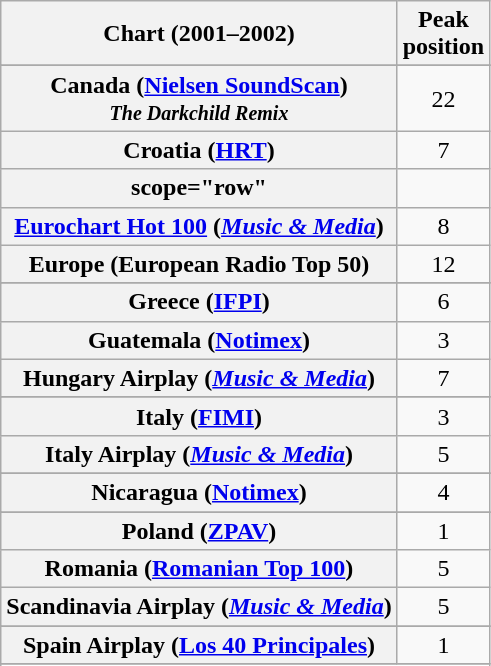<table class="wikitable sortable plainrowheaders" style="text-align:center">
<tr>
<th scope="col">Chart (2001–2002)</th>
<th scope="col">Peak<br>position</th>
</tr>
<tr>
</tr>
<tr>
</tr>
<tr>
</tr>
<tr>
<th scope="row">Canada (<a href='#'>Nielsen SoundScan</a>)<br><small><em>The Darkchild Remix</em></small></th>
<td>22</td>
</tr>
<tr>
<th scope="row">Croatia (<a href='#'>HRT</a>)</th>
<td>7</td>
</tr>
<tr>
<th>scope="row"</th>
</tr>
<tr>
<th scope="row"><a href='#'>Eurochart Hot 100</a> (<em><a href='#'>Music & Media</a></em>)</th>
<td>8</td>
</tr>
<tr>
<th scope="row">Europe (European Radio Top 50)</th>
<td>12</td>
</tr>
<tr>
</tr>
<tr>
</tr>
<tr>
<th scope="row">Greece (<a href='#'>IFPI</a>)</th>
<td>6</td>
</tr>
<tr>
<th scope="row">Guatemala (<a href='#'>Notimex</a>)</th>
<td>3</td>
</tr>
<tr>
<th scope="row">Hungary Airplay (<em><a href='#'>Music & Media</a></em>)</th>
<td>7</td>
</tr>
<tr>
</tr>
<tr>
<th scope="row">Italy (<a href='#'>FIMI</a>)</th>
<td>3</td>
</tr>
<tr>
<th scope="row">Italy Airplay (<em><a href='#'>Music & Media</a></em>)</th>
<td>5</td>
</tr>
<tr>
</tr>
<tr>
</tr>
<tr>
<th scope="row">Nicaragua (<a href='#'>Notimex</a>)</th>
<td>4</td>
</tr>
<tr>
</tr>
<tr>
<th scope="row">Poland (<a href='#'>ZPAV</a>)</th>
<td>1</td>
</tr>
<tr>
<th scope="row">Romania (<a href='#'>Romanian Top 100</a>)</th>
<td>5</td>
</tr>
<tr>
<th scope="row">Scandinavia Airplay (<em><a href='#'>Music & Media</a></em>)</th>
<td>5</td>
</tr>
<tr>
</tr>
<tr>
</tr>
<tr>
<th scope="row">Spain Airplay (<a href='#'>Los 40 Principales</a>)</th>
<td>1</td>
</tr>
<tr>
</tr>
<tr>
</tr>
<tr>
</tr>
<tr>
</tr>
<tr>
</tr>
</table>
